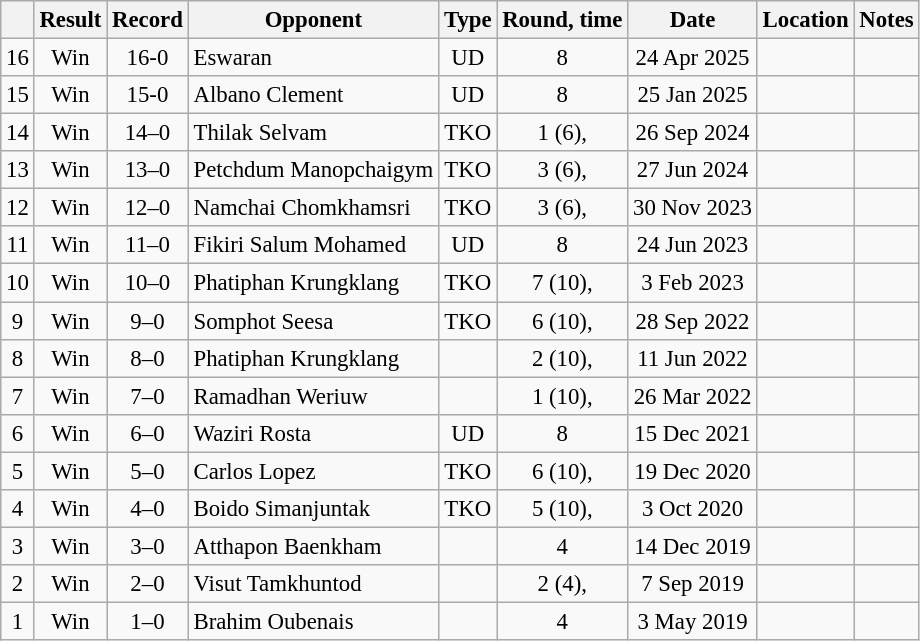<table class="wikitable" style="text-align:center; font-size:95%">
<tr>
<th></th>
<th>Result</th>
<th>Record</th>
<th>Opponent</th>
<th>Type</th>
<th>Round, time</th>
<th>Date</th>
<th>Location</th>
<th>Notes</th>
</tr>
<tr>
<td>16</td>
<td>Win</td>
<td>16-0</td>
<td align=left> Eswaran</td>
<td>UD</td>
<td>8</td>
<td>24 Apr 2025</td>
<td align=left> </td>
<td></td>
</tr>
<tr>
<td>15</td>
<td>Win</td>
<td>15-0</td>
<td align=left> Albano Clement</td>
<td>UD</td>
<td>8</td>
<td>25 Jan 2025</td>
<td align=left> </td>
<td></td>
</tr>
<tr>
<td>14</td>
<td>Win</td>
<td>14–0</td>
<td style="text-align:left;"> Thilak Selvam</td>
<td>TKO</td>
<td>1 (6), </td>
<td>26 Sep 2024</td>
<td style="text-align:left;"> </td>
<td></td>
</tr>
<tr>
<td>13</td>
<td>Win</td>
<td>13–0</td>
<td style="text-align:left;"> Petchdum Manopchaigym</td>
<td>TKO</td>
<td>3 (6), </td>
<td>27 Jun 2024</td>
<td style="text-align:left;"> </td>
<td></td>
</tr>
<tr>
<td>12</td>
<td>Win</td>
<td>12–0</td>
<td style="text-align:left;"> Namchai Chomkhamsri</td>
<td>TKO</td>
<td>3 (6), </td>
<td>30 Nov 2023</td>
<td style="text-align:left;"> </td>
<td></td>
</tr>
<tr>
<td>11</td>
<td>Win</td>
<td>11–0</td>
<td style="text-align:left;"> Fikiri Salum Mohamed</td>
<td>UD</td>
<td>8</td>
<td>24 Jun 2023</td>
<td style="text-align:left;"> </td>
<td style="text-align:left;"></td>
</tr>
<tr>
<td>10</td>
<td>Win</td>
<td>10–0</td>
<td style="text-align:left;"> Phatiphan Krungklang</td>
<td>TKO</td>
<td>7 (10), </td>
<td>3 Feb 2023</td>
<td style="text-align:left;"> </td>
<td style="text-align:left;"></td>
</tr>
<tr>
<td>9</td>
<td>Win</td>
<td>9–0</td>
<td style="text-align:left;"> Somphot Seesa</td>
<td>TKO</td>
<td>6 (10), </td>
<td>28 Sep 2022</td>
<td style="text-align:left;"> </td>
<td style="text-align:left;"></td>
</tr>
<tr>
<td>8</td>
<td>Win</td>
<td>8–0</td>
<td style="text-align:left;"> Phatiphan Krungklang</td>
<td></td>
<td>2 (10), </td>
<td>11 Jun 2022</td>
<td style="text-align:left;"> </td>
<td style="text-align:left;"></td>
</tr>
<tr>
<td>7</td>
<td>Win</td>
<td>7–0</td>
<td style="text-align:left;"> Ramadhan Weriuw</td>
<td></td>
<td>1 (10), </td>
<td>26 Mar 2022</td>
<td style="text-align:left;"> </td>
<td style="text-align:left;"></td>
</tr>
<tr>
<td>6</td>
<td>Win</td>
<td>6–0</td>
<td style="text-align:left;"> Waziri Rosta</td>
<td>UD</td>
<td>8</td>
<td>15 Dec 2021</td>
<td style="text-align:left;"> </td>
<td></td>
</tr>
<tr>
<td>5</td>
<td>Win</td>
<td>5–0</td>
<td style="text-align:left;"> Carlos Lopez</td>
<td>TKO</td>
<td>6 (10), </td>
<td>19 Dec 2020</td>
<td style="text-align:left;"> </td>
<td style="text-align:left;"></td>
</tr>
<tr>
<td>4</td>
<td>Win</td>
<td>4–0</td>
<td style="text-align:left;"> Boido Simanjuntak</td>
<td>TKO</td>
<td>5 (10), </td>
<td>3 Oct 2020</td>
<td style="text-align:left;"> </td>
<td style="text-align:left;"></td>
</tr>
<tr>
<td>3</td>
<td>Win</td>
<td>3–0</td>
<td style="text-align:left;"> Atthapon Baenkham</td>
<td></td>
<td>4</td>
<td>14 Dec 2019</td>
<td style="text-align:left;"> </td>
<td></td>
</tr>
<tr>
<td>2</td>
<td>Win</td>
<td>2–0</td>
<td style="text-align:left;"> Visut Tamkhuntod</td>
<td></td>
<td>2 (4), </td>
<td>7 Sep 2019</td>
<td style="text-align:left;"> </td>
<td></td>
</tr>
<tr>
<td>1</td>
<td>Win</td>
<td>1–0</td>
<td style="text-align:left;"> Brahim Oubenais</td>
<td></td>
<td>4</td>
<td>3 May 2019</td>
<td style="text-align:left;"> </td>
<td style="text-align:left;"></td>
</tr>
</table>
